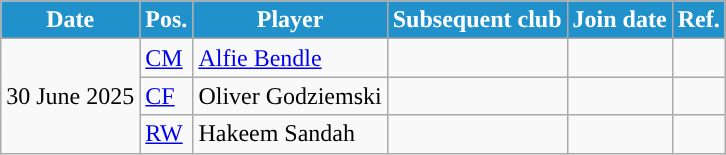<table class="wikitable plainrowheaders sortable">
<tr>
<th style="background:#2191CC; color:#FFFFFF; ">Date</th>
<th style="background:#2191CC; color:#FFFFFF; ">Pos.</th>
<th style="background:#2191CC; color:#FFFFFF; ">Player</th>
<th style="background:#2191CC; color:#FFFFFF; ">Subsequent club</th>
<th style="background:#2191CC; color:#FFFFFF; ">Join date</th>
<th style="background:#2191CC; color:#FFFFFF; ">Ref.</th>
</tr>
<tr>
<td rowspan="3">30 June 2025</td>
<td><a href='#'>CM</a></td>
<td> <a href='#'>Alfie Bendle</a></td>
<td></td>
<td></td>
<td></td>
</tr>
<tr>
<td><a href='#'>CF</a></td>
<td> Oliver Godziemski</td>
<td></td>
<td></td>
<td></td>
</tr>
<tr>
<td><a href='#'>RW</a></td>
<td> Hakeem Sandah</td>
<td></td>
<td></td>
<td></td>
</tr>
</table>
